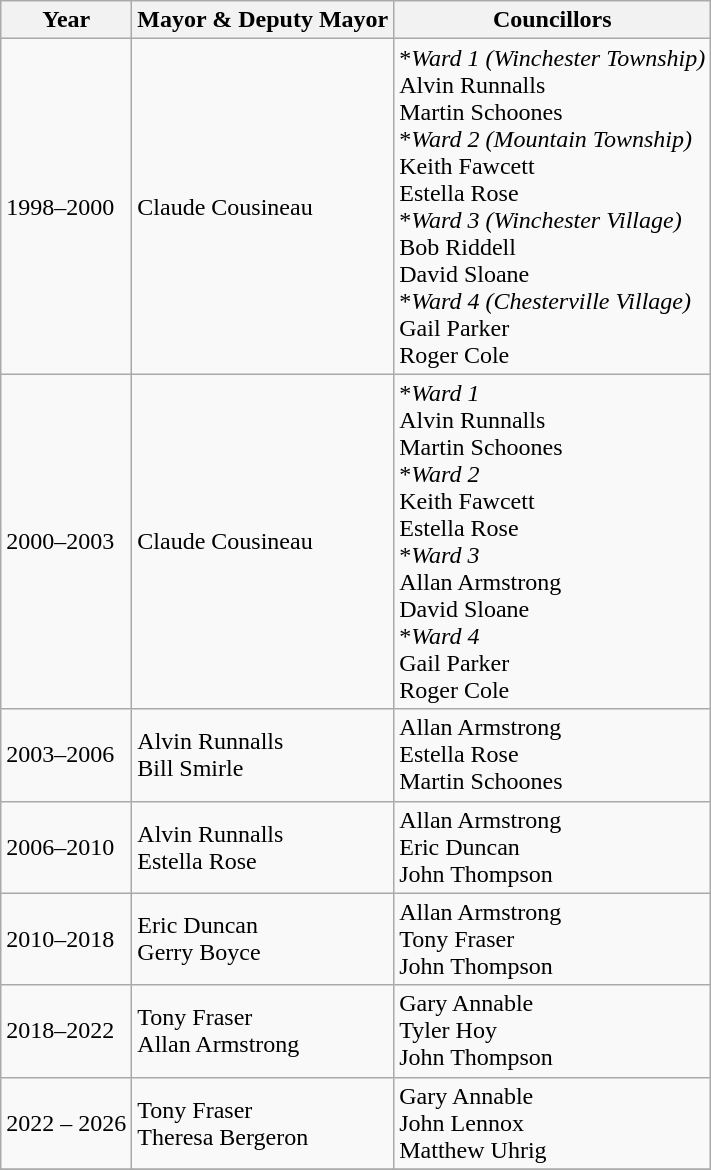<table class="wikitable">
<tr>
<th>Year</th>
<th>Mayor & Deputy Mayor</th>
<th>Councillors</th>
</tr>
<tr>
<td>1998–2000</td>
<td>Claude Cousineau</td>
<td>*<em>Ward 1 (Winchester Township)</em><br>Alvin Runnalls <br>Martin Schoones<br>*<em>Ward 2 (Mountain Township)</em><br>Keith Fawcett<br>Estella Rose<br>*<em>Ward 3 (Winchester Village)</em><br>Bob Riddell<br>David Sloane<br>*<em>Ward 4 (Chesterville Village)</em><br>Gail Parker<br>Roger Cole</td>
</tr>
<tr>
<td>2000–2003</td>
<td>Claude Cousineau</td>
<td>*<em>Ward 1</em><br>Alvin Runnalls <br>Martin Schoones<br>*<em>Ward 2</em><br>Keith Fawcett<br>Estella Rose<br>*<em>Ward 3</em><br>Allan Armstrong<br>David Sloane<br>*<em>Ward 4</em><br>Gail Parker<br>Roger Cole</td>
</tr>
<tr>
<td>2003–2006</td>
<td>Alvin Runnalls<br>Bill Smirle</td>
<td>Allan Armstrong<br>Estella Rose<br>Martin Schoones</td>
</tr>
<tr>
<td>2006–2010</td>
<td>Alvin Runnalls<br>Estella Rose</td>
<td>Allan Armstrong<br>Eric Duncan<br>John Thompson</td>
</tr>
<tr>
<td>2010–2018</td>
<td>Eric Duncan<br>Gerry Boyce</td>
<td>Allan Armstrong<br>Tony Fraser<br>John Thompson</td>
</tr>
<tr>
<td>2018–2022</td>
<td>Tony Fraser<br>Allan Armstrong</td>
<td>Gary Annable<br>Tyler Hoy<br>John Thompson</td>
</tr>
<tr>
<td>2022 – 2026</td>
<td>Tony Fraser<br>Theresa Bergeron</td>
<td>Gary Annable<br>John Lennox<br>Matthew Uhrig</td>
</tr>
<tr>
</tr>
</table>
